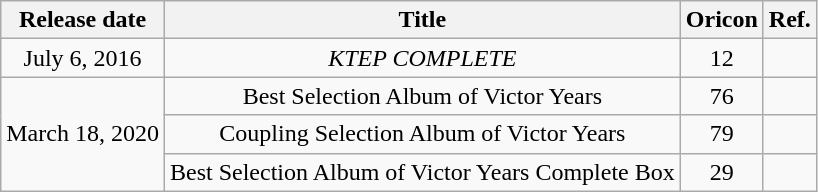<table class="wikitable plainrowheaders" style="text-align: center">
<tr>
<th>Release date</th>
<th>Title</th>
<th>Oricon</th>
<th>Ref.</th>
</tr>
<tr>
<td>July 6, 2016</td>
<td><em>KTEP COMPLETE</em></td>
<td>12</td>
<td></td>
</tr>
<tr>
<td rowspan="3">March 18, 2020</td>
<td>Best Selection Album of Victor Years</td>
<td>76</td>
<td></td>
</tr>
<tr>
<td>Coupling Selection Album of Victor Years</td>
<td>79</td>
<td></td>
</tr>
<tr>
<td>Best Selection Album of Victor Years Complete Box</td>
<td>29</td>
<td></td>
</tr>
</table>
